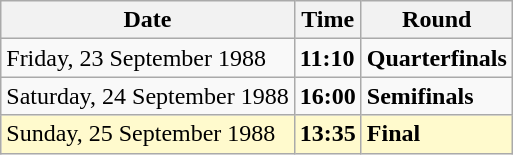<table class="wikitable">
<tr>
<th>Date</th>
<th>Time</th>
<th>Round</th>
</tr>
<tr>
<td>Friday, 23 September 1988</td>
<td><strong>11:10</strong></td>
<td><strong>Quarterfinals</strong></td>
</tr>
<tr>
<td>Saturday, 24 September 1988</td>
<td><strong>16:00</strong></td>
<td><strong>Semifinals</strong></td>
</tr>
<tr style=background:lemonchiffon>
<td>Sunday, 25 September 1988</td>
<td><strong>13:35</strong></td>
<td><strong>Final</strong></td>
</tr>
</table>
